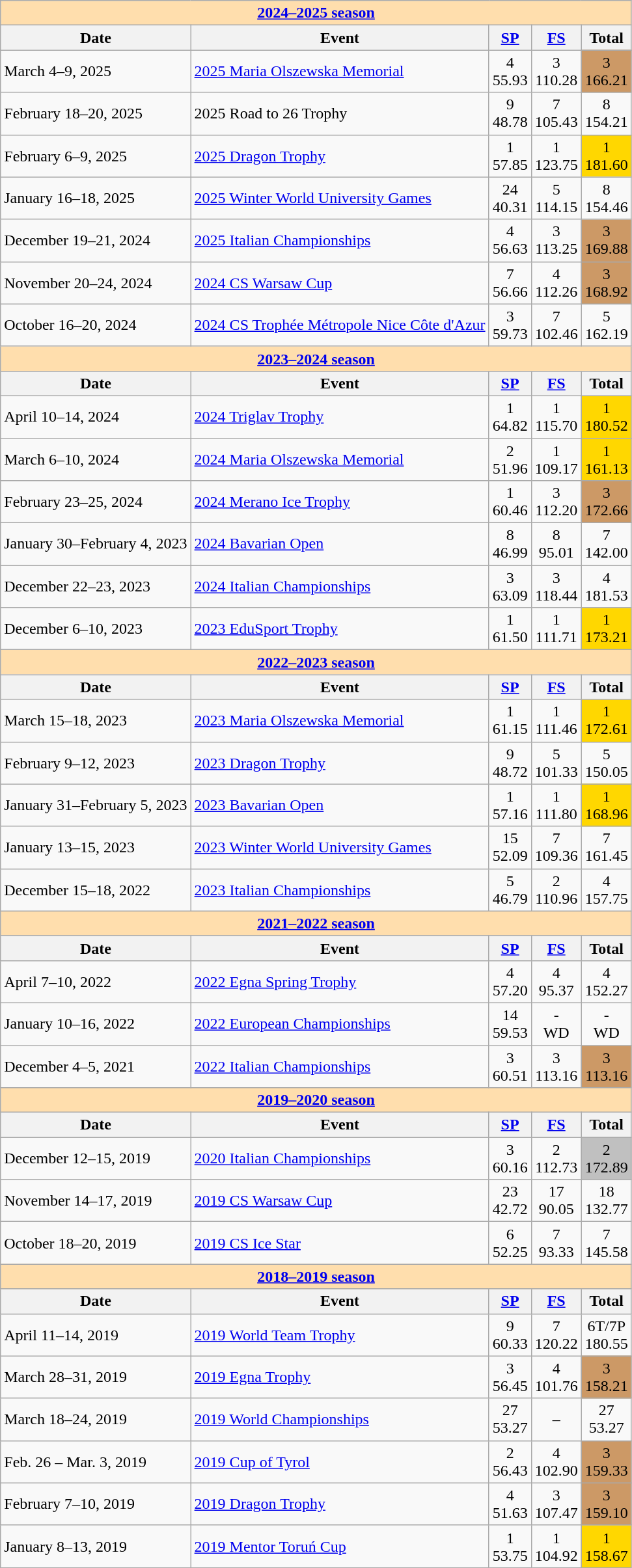<table class="wikitable">
<tr>
<td style="background-color: #ffdead; " colspan=5 align=center><a href='#'><strong>2024–2025 season</strong></a></td>
</tr>
<tr>
<th>Date</th>
<th>Event</th>
<th><a href='#'>SP</a></th>
<th><a href='#'>FS</a></th>
<th>Total</th>
</tr>
<tr>
<td>March 4–9, 2025</td>
<td><a href='#'>2025 Maria Olszewska Memorial</a></td>
<td align=center>4 <br> 55.93</td>
<td align=center>3 <br> 110.28</td>
<td align=center bgcolor=cc9966>3 <br> 166.21</td>
</tr>
<tr>
<td>February 18–20, 2025</td>
<td>2025 Road to 26 Trophy</td>
<td align=center>9 <br> 48.78</td>
<td align=center>7 <br> 105.43</td>
<td align=center>8 <br> 154.21</td>
</tr>
<tr>
<td>February 6–9, 2025</td>
<td><a href='#'>2025 Dragon Trophy</a></td>
<td align=center>1 <br> 57.85</td>
<td align=center>1 <br> 123.75</td>
<td align=center bgcolor=gold>1 <br> 181.60</td>
</tr>
<tr>
<td>January 16–18, 2025</td>
<td><a href='#'>2025 Winter World University Games</a></td>
<td align=center>24 <br> 40.31</td>
<td align=center>5 <br> 114.15</td>
<td align=center>8 <br> 154.46</td>
</tr>
<tr>
<td>December 19–21, 2024</td>
<td><a href='#'>2025 Italian Championships</a></td>
<td align=center>4 <br> 56.63</td>
<td align=center>3 <br> 113.25</td>
<td align=center bgcolor=cc9966>3 <br> 169.88</td>
</tr>
<tr>
<td>November 20–24, 2024</td>
<td><a href='#'>2024 CS Warsaw Cup</a></td>
<td align=center>7 <br> 56.66</td>
<td align=center>4 <br> 112.26</td>
<td align=center bgcolor=cc9966>3 <br> 168.92</td>
</tr>
<tr>
<td>October 16–20, 2024</td>
<td><a href='#'>2024 CS Trophée Métropole Nice Côte d'Azur</a></td>
<td align=center>3 <br> 59.73</td>
<td align=center>7 <br> 102.46</td>
<td align=center>5 <br> 162.19</td>
</tr>
<tr>
<td style="background-color: #ffdead; " colspan=5 align=center><a href='#'><strong>2023–2024 season</strong></a></td>
</tr>
<tr>
<th>Date</th>
<th>Event</th>
<th><a href='#'>SP</a></th>
<th><a href='#'>FS</a></th>
<th>Total</th>
</tr>
<tr>
<td>April 10–14, 2024</td>
<td><a href='#'>2024 Triglav Trophy</a></td>
<td align=center>1 <br> 64.82</td>
<td align=center>1 <br> 115.70</td>
<td align=center bgcolor=gold>1 <br> 180.52</td>
</tr>
<tr>
<td>March 6–10, 2024</td>
<td><a href='#'>2024 Maria Olszewska Memorial</a></td>
<td align=center>2 <br> 51.96</td>
<td align=center>1 <br> 109.17</td>
<td align=center bgcolor=gold>1 <br> 161.13</td>
</tr>
<tr>
<td>February 23–25, 2024</td>
<td><a href='#'>2024 Merano Ice Trophy</a></td>
<td align=center>1 <br> 60.46</td>
<td align=center>3 <br> 112.20</td>
<td align=center bgcolor=cc9966>3 <br> 172.66</td>
</tr>
<tr>
<td>January 30–February 4, 2023</td>
<td><a href='#'>2024 Bavarian Open</a></td>
<td align=center>8 <br> 46.99</td>
<td align=center>8 <br> 95.01</td>
<td align=center>7 <br> 142.00</td>
</tr>
<tr>
<td>December 22–23, 2023</td>
<td><a href='#'>2024 Italian Championships</a></td>
<td align=center>3 <br> 63.09</td>
<td align=center>3 <br> 118.44</td>
<td align=center>4 <br> 181.53</td>
</tr>
<tr>
<td>December 6–10, 2023</td>
<td><a href='#'>2023 EduSport Trophy</a></td>
<td align=center>1 <br> 61.50</td>
<td align=center>1 <br> 111.71</td>
<td align=center bgcolor=gold>1 <br> 173.21</td>
</tr>
<tr>
<td style="background-color: #ffdead; " colspan=5 align=center><a href='#'><strong>2022–2023 season</strong></a></td>
</tr>
<tr>
<th>Date</th>
<th>Event</th>
<th><a href='#'>SP</a></th>
<th><a href='#'>FS</a></th>
<th>Total</th>
</tr>
<tr>
<td>March 15–18, 2023</td>
<td><a href='#'>2023 Maria Olszewska Memorial</a></td>
<td align=center>1 <br> 61.15</td>
<td align=center>1 <br> 111.46</td>
<td align=center bgcolor=gold>1 <br> 172.61</td>
</tr>
<tr>
<td>February 9–12, 2023</td>
<td><a href='#'>2023 Dragon Trophy</a></td>
<td align=center>9 <br> 48.72</td>
<td align=center>5 <br> 101.33</td>
<td align=center>5 <br> 150.05</td>
</tr>
<tr>
<td>January 31–February 5, 2023</td>
<td><a href='#'>2023 Bavarian Open</a></td>
<td align=center>1 <br> 57.16</td>
<td align=center>1 <br> 111.80</td>
<td align=center bgcolor=gold>1 <br> 168.96</td>
</tr>
<tr>
<td>January 13–15, 2023</td>
<td><a href='#'>2023 Winter World University Games</a></td>
<td align=center>15 <br> 52.09</td>
<td align=center>7 <br> 109.36</td>
<td align=center>7 <br> 161.45</td>
</tr>
<tr>
<td>December 15–18, 2022</td>
<td><a href='#'>2023 Italian Championships</a></td>
<td align=center>5 <br> 46.79</td>
<td align=center>2 <br> 110.96</td>
<td align=center>4 <br> 157.75</td>
</tr>
<tr>
<td style="background-color: #ffdead; " colspan=5 align=center><a href='#'><strong>2021–2022 season</strong></a></td>
</tr>
<tr>
<th>Date</th>
<th>Event</th>
<th><a href='#'>SP</a></th>
<th><a href='#'>FS</a></th>
<th>Total</th>
</tr>
<tr>
<td>April 7–10, 2022</td>
<td><a href='#'>2022 Egna Spring Trophy</a></td>
<td align=center>4 <br> 57.20</td>
<td align=center>4 <br> 95.37</td>
<td align=center>4 <br> 152.27</td>
</tr>
<tr>
<td>January 10–16, 2022</td>
<td><a href='#'>2022 European Championships</a></td>
<td align=center>14 <br> 59.53</td>
<td align=center>- <br> WD</td>
<td align=center>- <br> WD</td>
</tr>
<tr>
<td>December 4–5, 2021</td>
<td><a href='#'>2022 Italian Championships</a></td>
<td align=center>3 <br> 60.51</td>
<td align=center>3 <br> 113.16</td>
<td align=center bgcolor=cc9966>3 <br> 113.16</td>
</tr>
<tr>
<td style="background-color: #ffdead; " colspan=5 align=center><a href='#'><strong>2019–2020 season</strong></a></td>
</tr>
<tr>
<th>Date</th>
<th>Event</th>
<th><a href='#'>SP</a></th>
<th><a href='#'>FS</a></th>
<th>Total</th>
</tr>
<tr>
<td>December 12–15, 2019</td>
<td><a href='#'>2020 Italian Championships</a></td>
<td align=center>3 <br> 60.16</td>
<td align=center>2 <br> 112.73</td>
<td align=center bgcolor=silver>2 <br> 172.89</td>
</tr>
<tr>
<td>November 14–17, 2019</td>
<td><a href='#'>2019 CS Warsaw Cup</a></td>
<td align=center>23 <br> 42.72</td>
<td align=center>17 <br> 90.05</td>
<td align=center>18 <br> 132.77</td>
</tr>
<tr>
<td>October 18–20, 2019</td>
<td><a href='#'>2019 CS Ice Star</a></td>
<td align=center>6 <br> 52.25</td>
<td align=center>7 <br> 93.33</td>
<td align=center>7 <br> 145.58</td>
</tr>
<tr>
<td style="background-color: #ffdead; " colspan=5 align=center><a href='#'><strong>2018–2019 season</strong></a></td>
</tr>
<tr>
<th>Date</th>
<th>Event</th>
<th><a href='#'>SP</a></th>
<th><a href='#'>FS</a></th>
<th>Total</th>
</tr>
<tr>
<td>April 11–14, 2019</td>
<td><a href='#'>2019 World Team Trophy</a></td>
<td align=center>9 <br> 60.33</td>
<td align=center>7 <br> 120.22</td>
<td align=center>6T/7P <br> 180.55</td>
</tr>
<tr>
<td>March 28–31, 2019</td>
<td><a href='#'>2019 Egna Trophy</a></td>
<td align=center>3 <br> 56.45</td>
<td align=center>4 <br> 101.76</td>
<td align=center bgcolor=cc9966>3 <br> 158.21</td>
</tr>
<tr>
<td>March 18–24, 2019</td>
<td><a href='#'>2019 World Championships</a></td>
<td align=center>27 <br> 53.27</td>
<td align=center>–</td>
<td align=center>27 <br> 53.27</td>
</tr>
<tr>
<td>Feb. 26 – Mar. 3, 2019</td>
<td><a href='#'>2019 Cup of Tyrol</a></td>
<td align=center>2 <br> 56.43</td>
<td align=center>4 <br> 102.90</td>
<td align=center bgcolor=cc9966>3 <br> 159.33</td>
</tr>
<tr>
<td>February 7–10, 2019</td>
<td><a href='#'>2019 Dragon Trophy</a></td>
<td align=center>4 <br> 51.63</td>
<td align=center>3 <br> 107.47</td>
<td align=center bgcolor=cc9966>3 <br> 159.10</td>
</tr>
<tr>
<td>January 8–13, 2019</td>
<td><a href='#'>2019 Mentor Toruń Cup</a></td>
<td align=center>1 <br> 53.75</td>
<td align=center>1 <br> 104.92</td>
<td align=center bgcolor=gold>1 <br> 158.67</td>
</tr>
</table>
